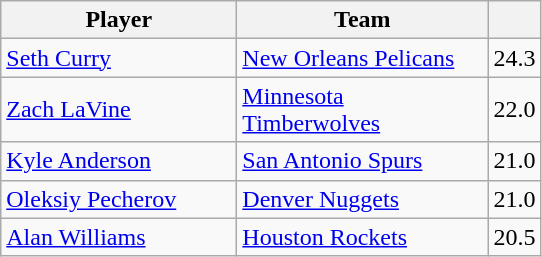<table class="wikitable" style="text-align:left">
<tr>
<th width="150px">Player</th>
<th width="160px">Team</th>
<th width="25px"></th>
</tr>
<tr>
<td><a href='#'>Seth Curry</a></td>
<td><a href='#'>New Orleans Pelicans</a></td>
<td align="center">24.3</td>
</tr>
<tr>
<td><a href='#'>Zach LaVine</a></td>
<td><a href='#'>Minnesota Timberwolves</a></td>
<td align="center">22.0</td>
</tr>
<tr>
<td><a href='#'>Kyle Anderson</a></td>
<td><a href='#'>San Antonio Spurs</a></td>
<td align="center">21.0</td>
</tr>
<tr>
<td><a href='#'>Oleksiy Pecherov</a></td>
<td><a href='#'>Denver Nuggets</a></td>
<td align="center">21.0</td>
</tr>
<tr>
<td><a href='#'>Alan Williams</a></td>
<td><a href='#'>Houston Rockets</a></td>
<td align="center">20.5</td>
</tr>
</table>
